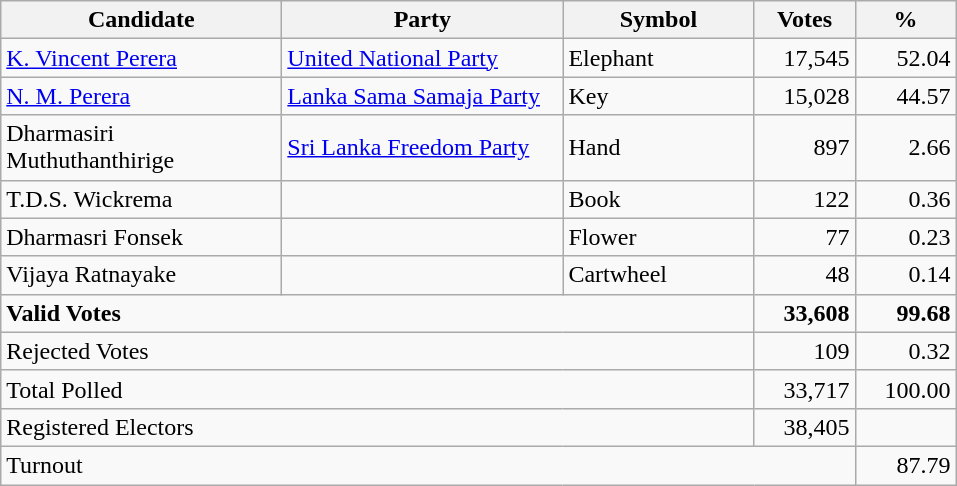<table class="wikitable" border="1" style="text-align:right;">
<tr>
<th align=left width="180">Candidate</th>
<th align=left width="180">Party</th>
<th align=left width="120">Symbol</th>
<th align=left width="60">Votes</th>
<th align=left width="60">%</th>
</tr>
<tr>
<td align=left><a href='#'>K. Vincent Perera</a></td>
<td align=left><a href='#'>United National Party</a></td>
<td align=left>Elephant</td>
<td>17,545</td>
<td>52.04</td>
</tr>
<tr>
<td align=left><a href='#'>N. M. Perera</a></td>
<td align=left><a href='#'>Lanka Sama Samaja Party</a></td>
<td align=left>Key</td>
<td>15,028</td>
<td>44.57</td>
</tr>
<tr>
<td align=left>Dharmasiri Muthuthanthirige</td>
<td align=left><a href='#'>Sri Lanka Freedom Party</a></td>
<td align=left>Hand</td>
<td>897</td>
<td>2.66</td>
</tr>
<tr>
<td align=left>T.D.S. Wickrema</td>
<td align=left></td>
<td align=left>Book</td>
<td>122</td>
<td>0.36</td>
</tr>
<tr>
<td align=left>Dharmasri Fonsek</td>
<td align=left></td>
<td align=left>Flower</td>
<td>77</td>
<td>0.23</td>
</tr>
<tr>
<td align=left>Vijaya Ratnayake</td>
<td align=left></td>
<td align=left>Cartwheel</td>
<td>48</td>
<td>0.14</td>
</tr>
<tr>
<td align=left colspan=3><strong>Valid Votes</strong></td>
<td><strong>33,608</strong></td>
<td><strong>99.68</strong></td>
</tr>
<tr>
<td align=left colspan=3>Rejected Votes</td>
<td>109</td>
<td>0.32</td>
</tr>
<tr>
<td align=left colspan=3>Total Polled</td>
<td>33,717</td>
<td>100.00</td>
</tr>
<tr>
<td align=left colspan=3>Registered Electors</td>
<td>38,405</td>
<td></td>
</tr>
<tr>
<td align=left colspan=4>Turnout</td>
<td>87.79</td>
</tr>
</table>
